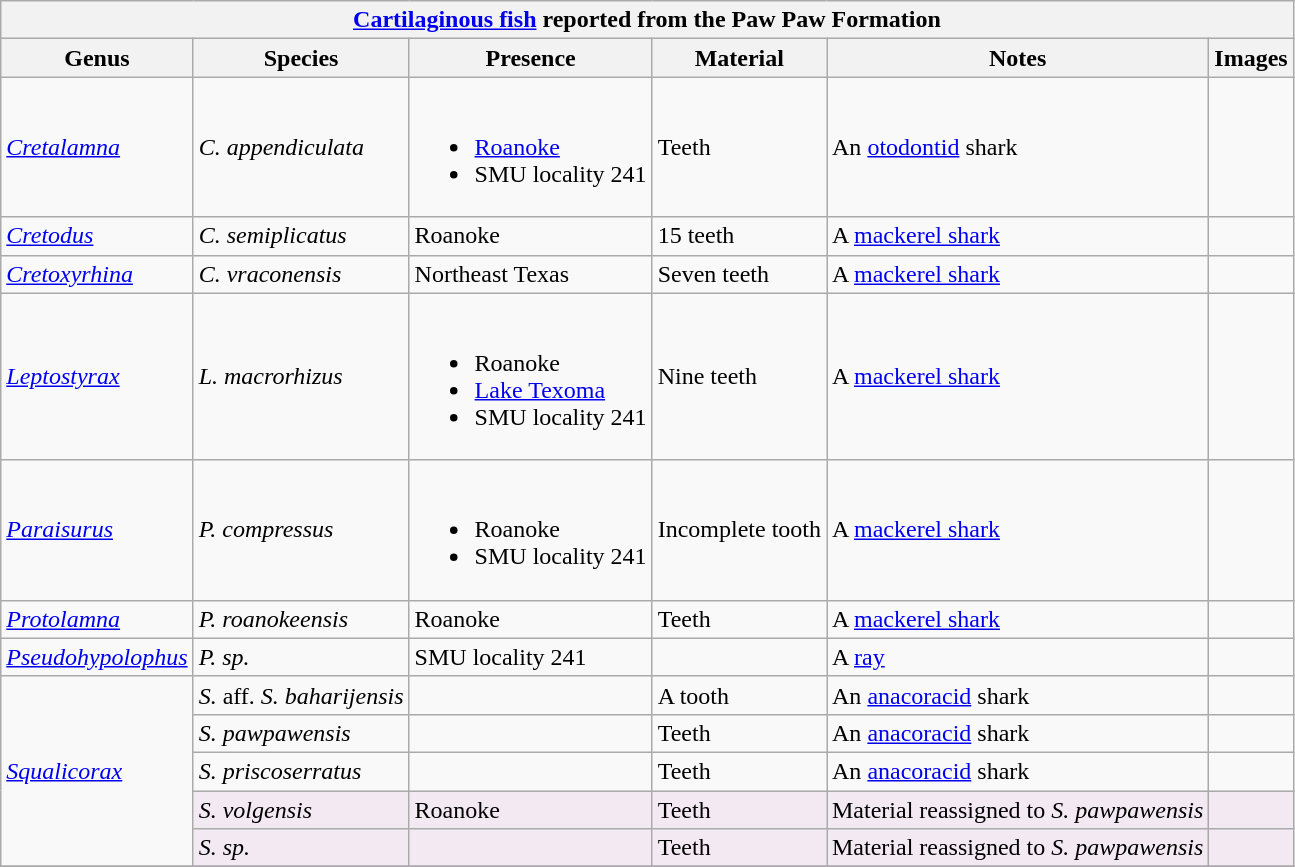<table class="wikitable" align="center">
<tr>
<th colspan="6" align="center"><strong><a href='#'>Cartilaginous fish</a> reported from the Paw Paw Formation</strong></th>
</tr>
<tr>
<th>Genus</th>
<th>Species</th>
<th>Presence</th>
<th><strong>Material</strong></th>
<th>Notes</th>
<th>Images</th>
</tr>
<tr>
<td><em><a href='#'>Cretalamna</a></em></td>
<td><em>C. appendiculata</em></td>
<td><br><ul><li><a href='#'>Roanoke</a></li><li>SMU locality 241</li></ul></td>
<td>Teeth</td>
<td>An <a href='#'>otodontid</a> shark</td>
<td></td>
</tr>
<tr>
<td><em><a href='#'>Cretodus</a></em></td>
<td><em>C. semiplicatus</em></td>
<td>Roanoke</td>
<td>15 teeth</td>
<td>A <a href='#'>mackerel shark</a></td>
<td></td>
</tr>
<tr>
<td><em><a href='#'>Cretoxyrhina</a></em></td>
<td><em>C. vraconensis</em></td>
<td>Northeast Texas</td>
<td>Seven teeth</td>
<td>A <a href='#'>mackerel shark</a></td>
<td></td>
</tr>
<tr>
<td><em><a href='#'>Leptostyrax</a></em></td>
<td><em>L. macrorhizus</em></td>
<td><br><ul><li>Roanoke</li><li><a href='#'>Lake Texoma</a></li><li>SMU locality 241</li></ul></td>
<td>Nine teeth</td>
<td>A <a href='#'>mackerel shark</a></td>
<td></td>
</tr>
<tr>
<td><em><a href='#'>Paraisurus</a></em></td>
<td><em>P. compressus</em></td>
<td><br><ul><li>Roanoke</li><li>SMU locality 241</li></ul></td>
<td>Incomplete tooth</td>
<td>A <a href='#'>mackerel shark</a></td>
<td></td>
</tr>
<tr>
<td><em><a href='#'>Protolamna</a></em></td>
<td><em>P. roanokeensis</em></td>
<td>Roanoke</td>
<td>Teeth</td>
<td>A <a href='#'>mackerel shark</a></td>
<td></td>
</tr>
<tr>
<td><em><a href='#'>Pseudohypolophus</a></em></td>
<td><em>P. sp.</em></td>
<td>SMU locality 241</td>
<td></td>
<td>A <a href='#'>ray</a></td>
<td></td>
</tr>
<tr>
<td rowspan="5"><em><a href='#'>Squalicorax</a></em></td>
<td><em>S.</em> aff. <em>S. baharijensis</em></td>
<td></td>
<td>A tooth</td>
<td>An <a href='#'>anacoracid</a> shark</td>
<td></td>
</tr>
<tr>
<td><em>S. pawpawensis</em></td>
<td></td>
<td>Teeth</td>
<td>An <a href='#'>anacoracid</a> shark</td>
<td></td>
</tr>
<tr>
<td><em>S. priscoserratus</em></td>
<td></td>
<td>Teeth</td>
<td>An <a href='#'>anacoracid</a> shark</td>
<td></td>
</tr>
<tr>
<td style="background:#f3e9f3;"><em>S. volgensis</em></td>
<td style="background:#f3e9f3;">Roanoke</td>
<td style="background:#f3e9f3;">Teeth</td>
<td style="background:#f3e9f3;">Material reassigned to <em>S. pawpawensis</em></td>
<td style="background:#f3e9f3;"></td>
</tr>
<tr>
<td style="background:#f3e9f3;"><em>S. sp.</em></td>
<td style="background:#f3e9f3;"></td>
<td style="background:#f3e9f3;">Teeth</td>
<td style="background:#f3e9f3;">Material reassigned to <em>S. pawpawensis</em></td>
<td style="background:#f3e9f3;"></td>
</tr>
<tr>
</tr>
</table>
